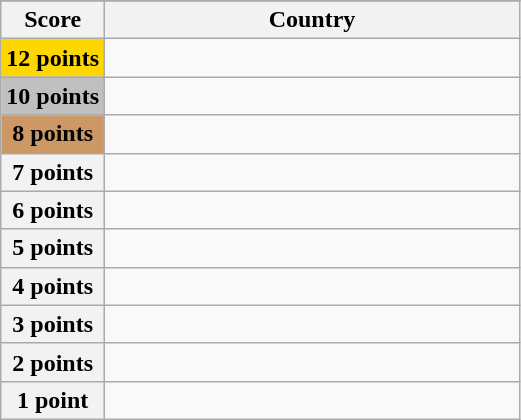<table class="wikitable">
<tr>
</tr>
<tr>
<th scope="col" width="20%">Score</th>
<th scope="col">Country</th>
</tr>
<tr>
<th scope="row" style="background:gold">12 points</th>
<td></td>
</tr>
<tr>
<th scope="row" style="background:silver">10 points</th>
<td></td>
</tr>
<tr>
<th scope="row" style="background:#CC9966">8 points</th>
<td></td>
</tr>
<tr>
<th scope="row">7 points</th>
<td></td>
</tr>
<tr>
<th scope="row">6 points</th>
<td></td>
</tr>
<tr>
<th scope="row">5 points</th>
<td></td>
</tr>
<tr>
<th scope="row">4 points</th>
<td></td>
</tr>
<tr>
<th scope="row">3 points</th>
<td></td>
</tr>
<tr>
<th scope="row">2 points</th>
<td></td>
</tr>
<tr>
<th scope="row">1 point</th>
<td></td>
</tr>
</table>
